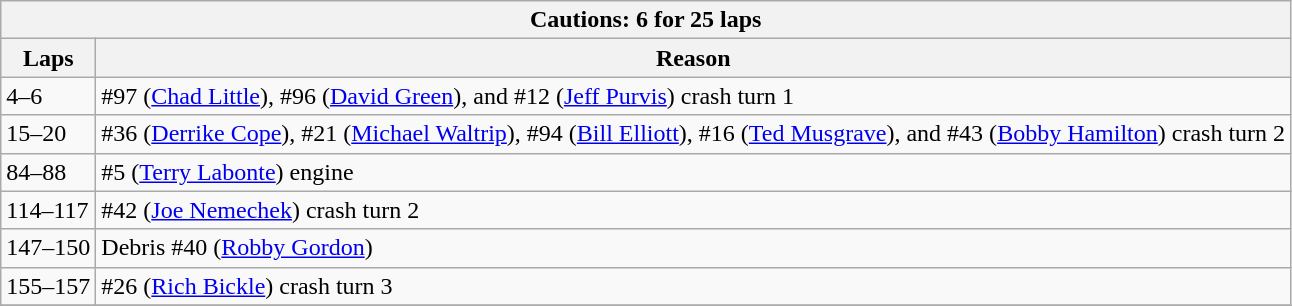<table class="wikitable">
<tr>
<th colspan=2>Cautions: 6 for 25 laps</th>
</tr>
<tr>
<th>Laps</th>
<th>Reason</th>
</tr>
<tr>
<td>4–6</td>
<td>#97 (<a href='#'>Chad Little</a>), #96 (<a href='#'>David Green</a>), and #12 (<a href='#'>Jeff Purvis</a>) crash turn 1</td>
</tr>
<tr>
<td>15–20</td>
<td>#36 (<a href='#'>Derrike Cope</a>), #21 (<a href='#'>Michael Waltrip</a>), #94 (<a href='#'>Bill Elliott</a>), #16 (<a href='#'>Ted Musgrave</a>), and #43 (<a href='#'>Bobby Hamilton</a>) crash turn 2</td>
</tr>
<tr>
<td>84–88</td>
<td>#5 (<a href='#'>Terry Labonte</a>) engine</td>
</tr>
<tr>
<td>114–117</td>
<td>#42 (<a href='#'>Joe Nemechek</a>) crash turn 2</td>
</tr>
<tr>
<td>147–150</td>
<td>Debris #40 (<a href='#'>Robby Gordon</a>)</td>
</tr>
<tr>
<td>155–157</td>
<td>#26 (<a href='#'>Rich Bickle</a>) crash turn 3</td>
</tr>
<tr>
</tr>
</table>
